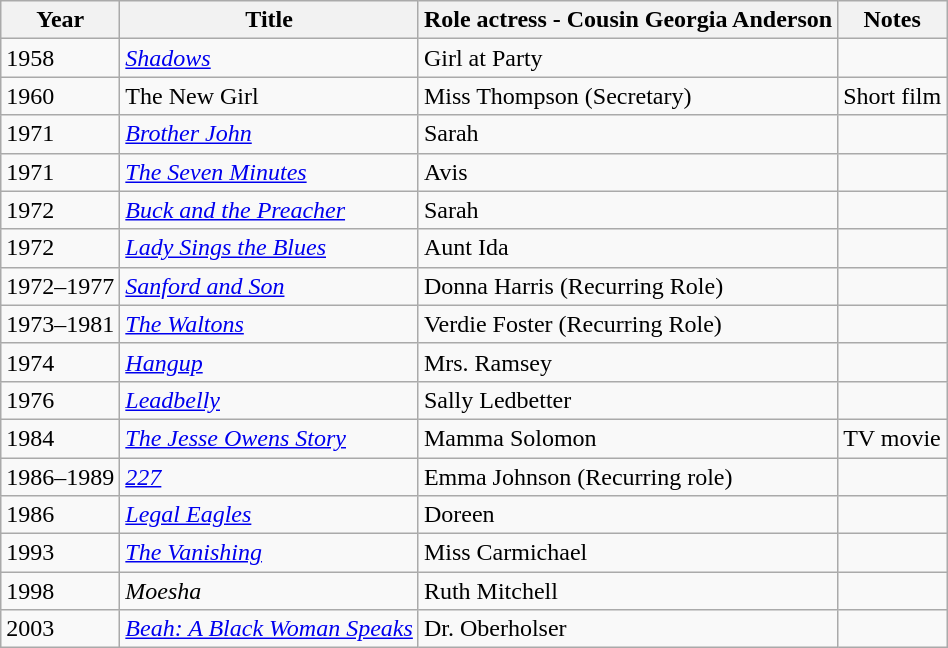<table class="wikitable">
<tr>
<th>Year</th>
<th>Title</th>
<th>Role actress - Cousin Georgia Anderson</th>
<th>Notes</th>
</tr>
<tr>
<td>1958</td>
<td><em><a href='#'>Shadows</a></em></td>
<td>Girl at Party</td>
<td></td>
</tr>
<tr>
<td>1960</td>
<td>The New Girl</td>
<td>Miss Thompson (Secretary)</td>
<td>Short film</td>
</tr>
<tr>
<td>1971</td>
<td><em><a href='#'>Brother John</a></em></td>
<td>Sarah</td>
<td></td>
</tr>
<tr>
<td>1971</td>
<td><em><a href='#'>The Seven Minutes</a></em></td>
<td>Avis</td>
<td></td>
</tr>
<tr>
<td>1972</td>
<td><em><a href='#'>Buck and the Preacher</a></em></td>
<td>Sarah</td>
<td></td>
</tr>
<tr>
<td>1972</td>
<td><em><a href='#'>Lady Sings the Blues</a></em></td>
<td>Aunt Ida</td>
<td></td>
</tr>
<tr>
<td>1972–1977</td>
<td><em><a href='#'>Sanford and Son</a></em></td>
<td>Donna Harris (Recurring Role)</td>
<td></td>
</tr>
<tr>
<td>1973–1981</td>
<td><em><a href='#'>The Waltons</a></em></td>
<td>Verdie Foster (Recurring Role)</td>
<td></td>
</tr>
<tr>
<td>1974</td>
<td><em><a href='#'>Hangup</a></em></td>
<td>Mrs. Ramsey</td>
<td></td>
</tr>
<tr>
<td>1976</td>
<td><em><a href='#'>Leadbelly</a></em></td>
<td>Sally Ledbetter</td>
<td></td>
</tr>
<tr>
<td>1984</td>
<td><em><a href='#'>The Jesse Owens Story</a></em></td>
<td>Mamma Solomon</td>
<td>TV movie</td>
</tr>
<tr>
<td>1986–1989</td>
<td><em><a href='#'>227</a></em></td>
<td>Emma Johnson (Recurring role)</td>
<td></td>
</tr>
<tr>
<td>1986</td>
<td><em><a href='#'>Legal Eagles</a></em></td>
<td>Doreen</td>
<td></td>
</tr>
<tr>
<td>1993</td>
<td><em><a href='#'>The Vanishing</a></em></td>
<td>Miss Carmichael</td>
<td></td>
</tr>
<tr>
<td>1998</td>
<td><em>Moesha</em></td>
<td>Ruth Mitchell</td>
</tr>
<tr>
<td>2003</td>
<td><em><a href='#'>Beah: A Black Woman Speaks</a></em></td>
<td>Dr. Oberholser</td>
<td></td>
</tr>
</table>
